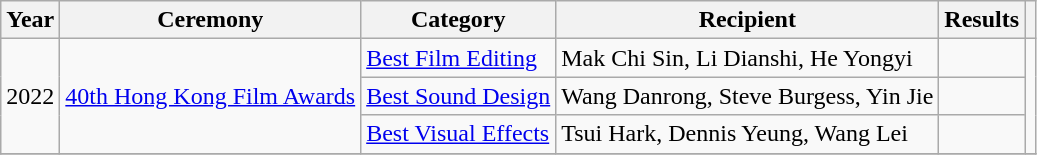<table class="wikitable">
<tr>
<th>Year</th>
<th>Ceremony</th>
<th>Category</th>
<th>Recipient</th>
<th>Results</th>
<th scope="col" class="unsortable"></th>
</tr>
<tr>
<td rowspan=3>2022</td>
<td rowspan=3><a href='#'>40th Hong Kong Film Awards</a></td>
<td><a href='#'>Best Film Editing</a></td>
<td>Mak Chi Sin, Li Dianshi, He Yongyi</td>
<td></td>
<td style="text-align: center;" rowspan=3></td>
</tr>
<tr>
<td><a href='#'>Best Sound Design</a></td>
<td>Wang Danrong, Steve Burgess, Yin Jie</td>
<td></td>
</tr>
<tr>
<td><a href='#'>Best Visual Effects</a></td>
<td>Tsui Hark, Dennis Yeung, Wang Lei</td>
<td></td>
</tr>
<tr>
</tr>
</table>
